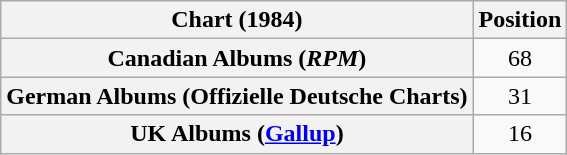<table class="wikitable sortable plainrowheaders" style="text-align:center">
<tr>
<th scope="col">Chart (1984)</th>
<th scope="col">Position</th>
</tr>
<tr>
<th scope="row">Canadian Albums (<em>RPM</em>)</th>
<td>68</td>
</tr>
<tr>
<th scope="row">German Albums (Offizielle Deutsche Charts)</th>
<td>31</td>
</tr>
<tr>
<th scope="row">UK Albums (<a href='#'>Gallup</a>)</th>
<td>16</td>
</tr>
</table>
